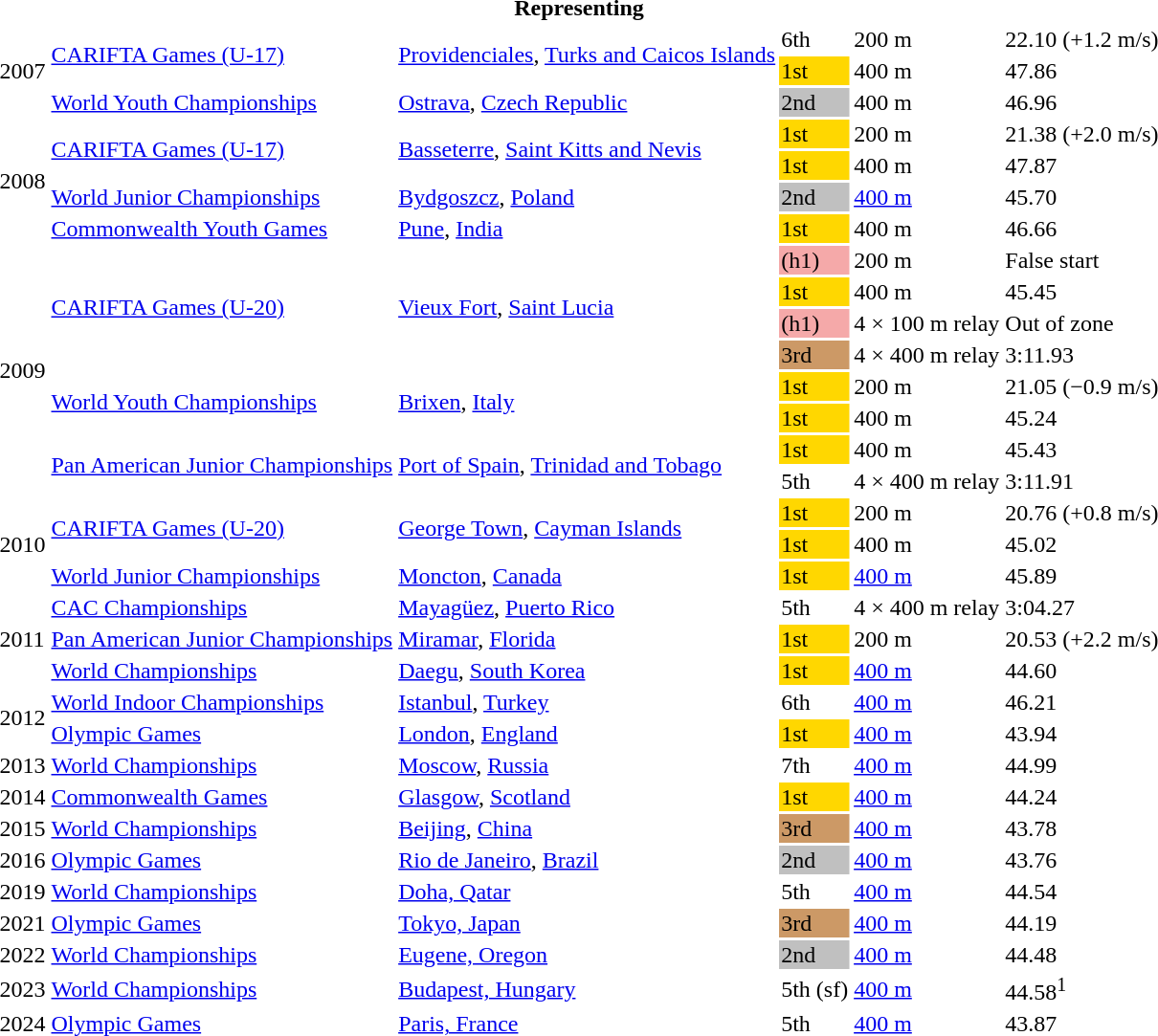<table>
<tr>
<th colspan=6>Representing </th>
</tr>
<tr>
<td rowspan=3>2007</td>
<td rowspan=2><a href='#'>CARIFTA Games (U-17)</a></td>
<td rowspan=2><a href='#'>Providenciales</a>, <a href='#'>Turks and Caicos Islands</a></td>
<td>6th</td>
<td>200 m</td>
<td>22.10 (+1.2 m/s)</td>
</tr>
<tr>
<td bgcolor=gold>1st</td>
<td>400 m</td>
<td>47.86 </td>
</tr>
<tr>
<td><a href='#'>World Youth Championships</a></td>
<td><a href='#'>Ostrava</a>, <a href='#'>Czech Republic</a></td>
<td bgcolor=silver>2nd</td>
<td>400 m</td>
<td>46.96 </td>
</tr>
<tr>
<td rowspan=4>2008</td>
<td rowspan=2><a href='#'>CARIFTA Games (U-17)</a></td>
<td rowspan=2><a href='#'>Basseterre</a>, <a href='#'>Saint Kitts and Nevis</a></td>
<td bgcolor=gold>1st</td>
<td>200 m</td>
<td>21.38 (+2.0 m/s)</td>
</tr>
<tr>
<td bgcolor=gold>1st</td>
<td>400 m</td>
<td>47.87</td>
</tr>
<tr>
<td><a href='#'>World Junior Championships</a></td>
<td><a href='#'>Bydgoszcz</a>, <a href='#'>Poland</a></td>
<td bgcolor=silver>2nd</td>
<td><a href='#'>400 m</a></td>
<td>45.70 </td>
</tr>
<tr>
<td><a href='#'>Commonwealth Youth Games</a></td>
<td><a href='#'>Pune</a>, <a href='#'>India</a></td>
<td bgcolor=gold>1st</td>
<td>400 m</td>
<td>46.66 </td>
</tr>
<tr>
<td rowspan=8>2009</td>
<td rowspan=4><a href='#'>CARIFTA Games (U-20)</a></td>
<td rowspan=4><a href='#'>Vieux Fort</a>, <a href='#'>Saint Lucia</a></td>
<td bgcolor=f5a9a9> (h1)</td>
<td>200 m</td>
<td>False start</td>
</tr>
<tr>
<td bgcolor=gold>1st</td>
<td>400 m</td>
<td>45.45  </td>
</tr>
<tr>
<td bgcolor=f5a9a9> (h1)</td>
<td>4 × 100 m relay</td>
<td>Out of zone</td>
</tr>
<tr>
<td bgcolor=cc9966>3rd</td>
<td>4 × 400 m relay</td>
<td>3:11.93 </td>
</tr>
<tr>
<td rowspan=2><a href='#'>World Youth Championships</a></td>
<td rowspan=2><a href='#'>Brixen</a>, <a href='#'>Italy</a></td>
<td bgcolor=gold>1st</td>
<td>200 m</td>
<td>21.05 (−0.9 m/s) </td>
</tr>
<tr>
<td bgcolor=gold>1st</td>
<td>400 m</td>
<td>45.24  </td>
</tr>
<tr>
<td rowspan=2><a href='#'>Pan American Junior Championships</a></td>
<td rowspan=2><a href='#'>Port of Spain</a>, <a href='#'>Trinidad and Tobago</a></td>
<td bgcolor=gold>1st</td>
<td>400 m</td>
<td>45.43</td>
</tr>
<tr>
<td>5th</td>
<td>4 × 400 m relay</td>
<td>3:11.91 </td>
</tr>
<tr>
<td rowspan=3>2010</td>
<td rowspan=2><a href='#'>CARIFTA Games (U-20)</a></td>
<td rowspan=2><a href='#'>George Town</a>, <a href='#'>Cayman Islands</a></td>
<td bgcolor=gold>1st</td>
<td>200 m</td>
<td>20.76 (+0.8 m/s) </td>
</tr>
<tr>
<td bgcolor=gold>1st</td>
<td>400 m</td>
<td>45.02  </td>
</tr>
<tr>
<td><a href='#'>World Junior Championships</a></td>
<td><a href='#'>Moncton</a>, <a href='#'>Canada</a></td>
<td bgcolor=gold>1st</td>
<td><a href='#'>400 m</a></td>
<td>45.89</td>
</tr>
<tr>
<td rowspan=3>2011</td>
<td><a href='#'>CAC Championships</a></td>
<td><a href='#'>Mayagüez</a>, <a href='#'>Puerto Rico</a></td>
<td>5th</td>
<td>4 × 400 m relay</td>
<td>3:04.27  </td>
</tr>
<tr>
<td><a href='#'>Pan American Junior Championships</a></td>
<td><a href='#'>Miramar</a>, <a href='#'>Florida</a></td>
<td bgcolor=gold>1st</td>
<td>200 m</td>
<td>20.53  (+2.2 m/s)</td>
</tr>
<tr>
<td><a href='#'>World Championships</a></td>
<td><a href='#'>Daegu</a>, <a href='#'>South Korea</a></td>
<td bgcolor=gold>1st</td>
<td><a href='#'>400 m</a></td>
<td>44.60 </td>
</tr>
<tr>
<td rowspan=2>2012</td>
<td><a href='#'>World Indoor Championships</a></td>
<td><a href='#'>Istanbul</a>, <a href='#'>Turkey</a></td>
<td>6th</td>
<td><a href='#'>400 m</a></td>
<td>46.21</td>
</tr>
<tr>
<td><a href='#'>Olympic Games</a></td>
<td><a href='#'>London</a>, <a href='#'>England</a></td>
<td bgcolor=gold>1st</td>
<td><a href='#'>400 m</a></td>
<td>43.94   </td>
</tr>
<tr>
<td>2013</td>
<td><a href='#'>World Championships</a></td>
<td><a href='#'>Moscow</a>, <a href='#'>Russia</a></td>
<td>7th</td>
<td><a href='#'>400 m</a></td>
<td>44.99</td>
</tr>
<tr>
<td>2014</td>
<td><a href='#'>Commonwealth Games</a></td>
<td><a href='#'>Glasgow</a>, <a href='#'>Scotland</a></td>
<td bgcolor=gold>1st</td>
<td><a href='#'>400 m</a></td>
<td>44.24 </td>
</tr>
<tr>
<td>2015</td>
<td><a href='#'>World Championships</a></td>
<td><a href='#'>Beijing</a>, <a href='#'>China</a></td>
<td bgcolor=cc9966>3rd</td>
<td><a href='#'>400 m</a></td>
<td>43.78 </td>
</tr>
<tr>
<td>2016</td>
<td><a href='#'>Olympic Games</a></td>
<td><a href='#'>Rio de Janeiro</a>, <a href='#'>Brazil</a></td>
<td bgcolor=silver>2nd</td>
<td><a href='#'>400 m</a></td>
<td>43.76 </td>
</tr>
<tr>
<td>2019</td>
<td><a href='#'>World Championships</a></td>
<td><a href='#'>Doha, Qatar</a></td>
<td>5th</td>
<td><a href='#'>400 m</a></td>
<td>44.54</td>
</tr>
<tr>
<td>2021</td>
<td><a href='#'>Olympic Games</a></td>
<td><a href='#'>Tokyo, Japan</a></td>
<td bgcolor=cc9966>3rd</td>
<td><a href='#'>400 m</a></td>
<td>44.19</td>
</tr>
<tr>
<td>2022</td>
<td><a href='#'>World Championships</a></td>
<td><a href='#'>Eugene, Oregon</a></td>
<td bgcolor=silver>2nd</td>
<td><a href='#'>400 m</a></td>
<td>44.48</td>
</tr>
<tr>
<td>2023</td>
<td><a href='#'>World Championships</a></td>
<td><a href='#'>Budapest, Hungary</a></td>
<td>5th (sf)</td>
<td><a href='#'>400 m</a></td>
<td>44.58<sup>1</sup></td>
</tr>
<tr>
<td>2024</td>
<td><a href='#'>Olympic Games</a></td>
<td><a href='#'>Paris, France</a></td>
<td>5th</td>
<td><a href='#'>400 m</a></td>
<td>43.87</td>
</tr>
</table>
